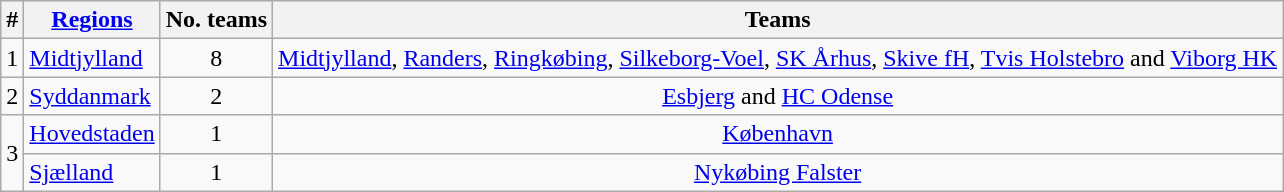<table class="wikitable">
<tr>
<th>#</th>
<th><a href='#'>Regions</a></th>
<th>No. teams</th>
<th>Teams</th>
</tr>
<tr>
<td rowspan=1>1</td>
<td><a href='#'>Midtjylland</a></td>
<td align=center>8</td>
<td align=center><a href='#'>Midtjylland</a>, <a href='#'>Randers</a>, <a href='#'>Ringkøbing</a>, <a href='#'>Silkeborg-Voel</a>, <a href='#'>SK Århus</a>, <a href='#'>Skive fH</a>, <a href='#'>Tvis Holstebro</a> and <a href='#'>Viborg HK</a></td>
</tr>
<tr>
<td rowspan=1>2</td>
<td><a href='#'>Syddanmark</a></td>
<td align=center>2</td>
<td align=center><a href='#'>Esbjerg</a> and <a href='#'>HC Odense</a></td>
</tr>
<tr>
<td rowspan=2>3</td>
<td><a href='#'>Hovedstaden</a></td>
<td align=center>1</td>
<td align=center><a href='#'>København</a></td>
</tr>
<tr>
<td><a href='#'>Sjælland</a></td>
<td align=center>1</td>
<td align=center><a href='#'>Nykøbing Falster</a></td>
</tr>
</table>
